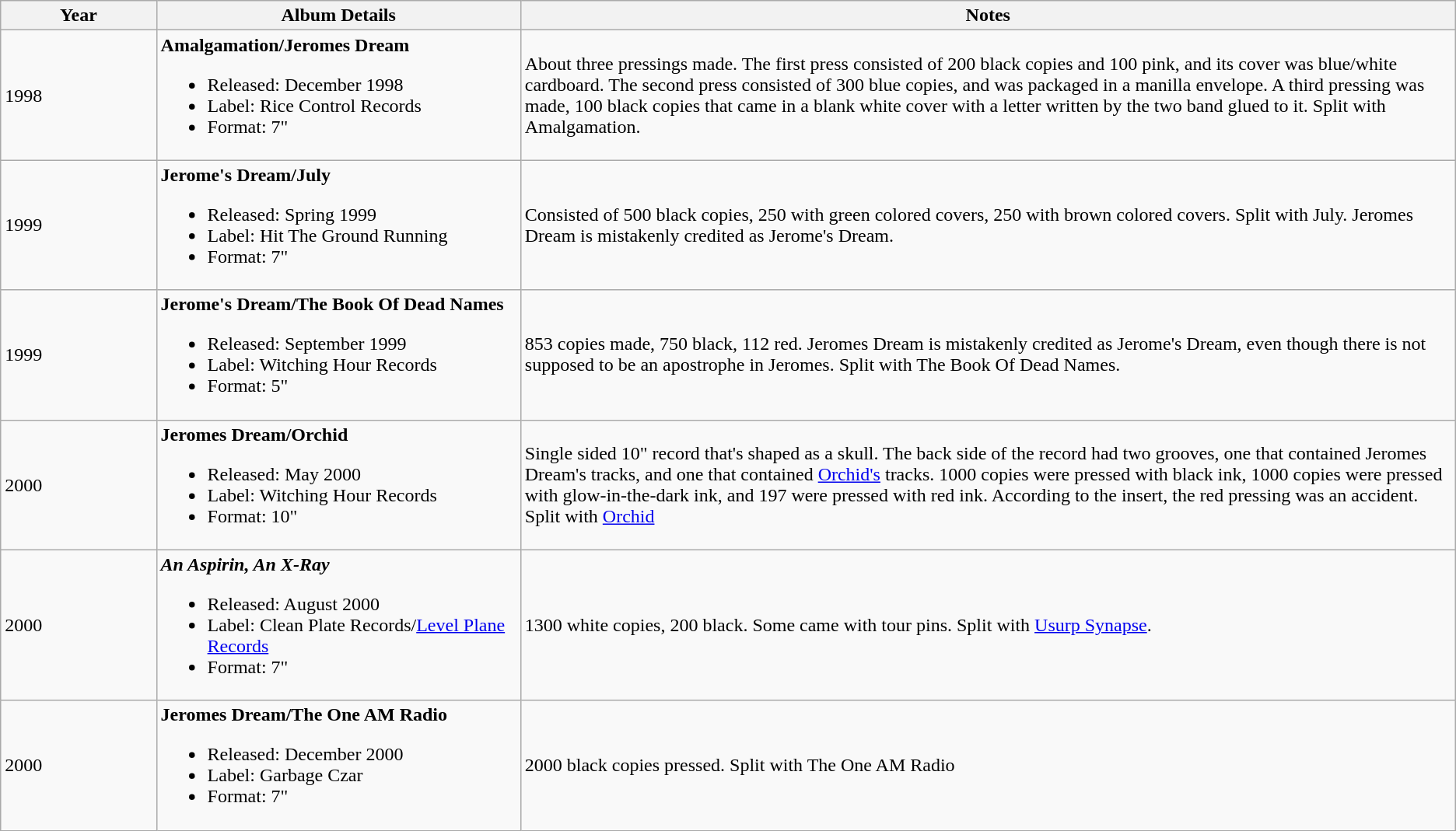<table class ="wikitable">
<tr>
<th style="width: 5%">Year</th>
<th style="width:10%">Album Details</th>
<th style="width:30%">Notes</th>
</tr>
<tr>
<td>1998</td>
<td><strong>Amalgamation/Jeromes Dream</strong><br><ul><li>Released: December 1998</li><li>Label: Rice Control Records</li><li>Format: 7"</li></ul></td>
<td>About three pressings made. The first press consisted of 200 black copies and 100 pink, and its cover was blue/white cardboard. The second press consisted of 300 blue copies, and was packaged in a manilla envelope. A third pressing was made, 100 black copies that came in a blank white cover with a letter written by the two band glued to it. Split with Amalgamation.</td>
</tr>
<tr>
<td>1999</td>
<td><strong>Jerome's Dream/July</strong><br><ul><li>Released: Spring 1999</li><li>Label: Hit The Ground Running</li><li>Format: 7"</li></ul></td>
<td>Consisted of 500 black copies, 250 with green colored covers, 250 with brown colored covers. Split with July. Jeromes Dream is mistakenly credited as Jerome's Dream.</td>
</tr>
<tr>
<td>1999</td>
<td><strong>Jerome's Dream/The Book Of Dead Names</strong><br><ul><li>Released: September 1999</li><li>Label: Witching Hour Records</li><li>Format: 5"</li></ul></td>
<td>853 copies made, 750 black, 112 red. Jeromes Dream is mistakenly credited as Jerome's Dream, even though there is not supposed to be an apostrophe in Jeromes. Split with The Book Of Dead Names.</td>
</tr>
<tr>
<td>2000</td>
<td><strong>Jeromes Dream/Orchid</strong><br><ul><li>Released: May 2000</li><li>Label: Witching Hour Records</li><li>Format: 10"</li></ul></td>
<td>Single sided 10" record that's shaped as a skull. The back side of the record had two grooves, one that contained Jeromes Dream's tracks, and one that contained <a href='#'>Orchid's</a> tracks. 1000 copies were pressed with black ink, 1000 copies were pressed with glow-in-the-dark ink, and 197 were pressed with red ink. According to the insert, the red pressing was an accident. Split with <a href='#'>Orchid</a></td>
</tr>
<tr>
<td>2000</td>
<td><strong><em>An Aspirin, An X-Ray</em></strong><br><ul><li>Released: August 2000</li><li>Label: Clean Plate Records/<a href='#'>Level Plane Records</a></li><li>Format: 7"</li></ul></td>
<td>1300 white copies, 200 black. Some came with tour pins. Split with <a href='#'>Usurp Synapse</a>.</td>
</tr>
<tr>
<td>2000</td>
<td><strong>Jeromes Dream/The One AM Radio</strong><br><ul><li>Released: December 2000</li><li>Label: Garbage Czar</li><li>Format: 7"</li></ul></td>
<td>2000 black copies pressed. Split with The One AM Radio</td>
</tr>
</table>
